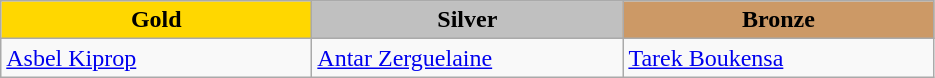<table class="wikitable" style="text-align:left">
<tr align="center">
<td width=200 bgcolor=gold><strong>Gold</strong></td>
<td width=200 bgcolor=silver><strong>Silver</strong></td>
<td width=200 bgcolor=CC9966><strong>Bronze</strong></td>
</tr>
<tr>
<td><a href='#'>Asbel Kiprop</a><br><em></em></td>
<td><a href='#'>Antar Zerguelaine</a><br><em></em></td>
<td><a href='#'>Tarek Boukensa</a><br><em></em></td>
</tr>
</table>
